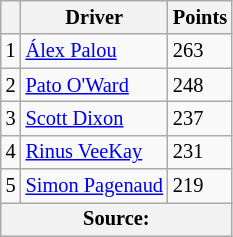<table class="wikitable" style="font-size: 85%;">
<tr>
<th scope="col"></th>
<th scope="col">Driver</th>
<th scope="col">Points</th>
</tr>
<tr>
<td align="center">1</td>
<td> <a href='#'>Álex Palou</a></td>
<td align="left">263</td>
</tr>
<tr>
<td align="center">2</td>
<td> <a href='#'>Pato O'Ward</a></td>
<td align="left">248</td>
</tr>
<tr>
<td align="center">3</td>
<td> <a href='#'>Scott Dixon</a></td>
<td align="left">237</td>
</tr>
<tr>
<td align="center">4</td>
<td> <a href='#'>Rinus VeeKay</a></td>
<td align="left">231</td>
</tr>
<tr>
<td align="center">5</td>
<td> <a href='#'>Simon Pagenaud</a></td>
<td align="left">219</td>
</tr>
<tr>
<th colspan=4>Source:</th>
</tr>
</table>
